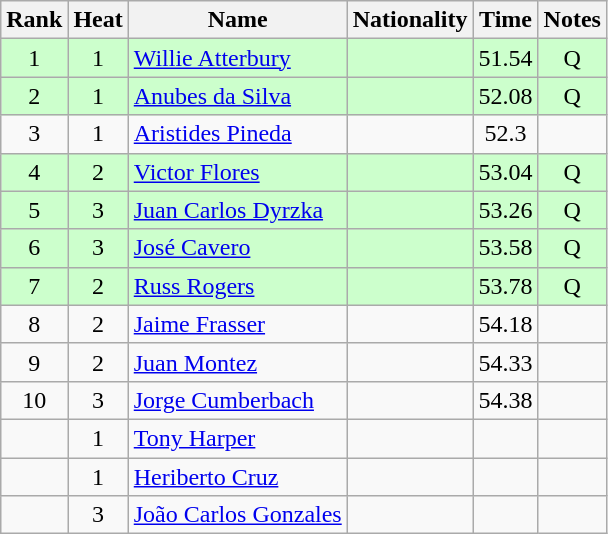<table class="wikitable sortable" style="text-align:center">
<tr>
<th>Rank</th>
<th>Heat</th>
<th>Name</th>
<th>Nationality</th>
<th>Time</th>
<th>Notes</th>
</tr>
<tr bgcolor=ccffcc>
<td>1</td>
<td>1</td>
<td align=left><a href='#'>Willie Atterbury</a></td>
<td align=left></td>
<td>51.54</td>
<td>Q</td>
</tr>
<tr bgcolor=ccffcc>
<td>2</td>
<td>1</td>
<td align=left><a href='#'>Anubes da Silva</a></td>
<td align=left></td>
<td>52.08</td>
<td>Q</td>
</tr>
<tr>
<td>3</td>
<td>1</td>
<td align=left><a href='#'>Aristides Pineda</a></td>
<td align=left></td>
<td>52.3</td>
<td></td>
</tr>
<tr bgcolor=ccffcc>
<td>4</td>
<td>2</td>
<td align=left><a href='#'>Victor Flores</a></td>
<td align=left></td>
<td>53.04</td>
<td>Q</td>
</tr>
<tr bgcolor=ccffcc>
<td>5</td>
<td>3</td>
<td align=left><a href='#'>Juan Carlos Dyrzka</a></td>
<td align=left></td>
<td>53.26</td>
<td>Q</td>
</tr>
<tr bgcolor=ccffcc>
<td>6</td>
<td>3</td>
<td align=left><a href='#'>José Cavero</a></td>
<td align=left></td>
<td>53.58</td>
<td>Q</td>
</tr>
<tr bgcolor=ccffcc>
<td>7</td>
<td>2</td>
<td align=left><a href='#'>Russ Rogers</a></td>
<td align=left></td>
<td>53.78</td>
<td>Q</td>
</tr>
<tr>
<td>8</td>
<td>2</td>
<td align=left><a href='#'>Jaime Frasser</a></td>
<td align=left></td>
<td>54.18</td>
<td></td>
</tr>
<tr>
<td>9</td>
<td>2</td>
<td align=left><a href='#'>Juan Montez</a></td>
<td align=left></td>
<td>54.33</td>
<td></td>
</tr>
<tr>
<td>10</td>
<td>3</td>
<td align=left><a href='#'>Jorge Cumberbach</a></td>
<td align=left></td>
<td>54.38</td>
<td></td>
</tr>
<tr>
<td></td>
<td>1</td>
<td align=left><a href='#'>Tony Harper</a></td>
<td align=left></td>
<td></td>
<td></td>
</tr>
<tr>
<td></td>
<td>1</td>
<td align=left><a href='#'>Heriberto Cruz</a></td>
<td align=left></td>
<td></td>
<td></td>
</tr>
<tr>
<td></td>
<td>3</td>
<td align=left><a href='#'>João Carlos Gonzales</a></td>
<td align=left></td>
<td></td>
<td></td>
</tr>
</table>
